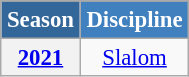<table class="wikitable" style="font-size:95%; text-align:center; border:grey solid 1px; border-collapse:collapse;" width="10%">
<tr style="background-color:#369; color:white;">
</tr>
<tr>
<td style="background:#369; color:white; width:5%;"><strong>Season</strong></td>
<td style="background:#4180be; color:white; width:5%;"><strong>Discipline</strong></td>
</tr>
<tr>
<th><strong><a href='#'>2021</a></strong></th>
<td><a href='#'>Slalom</a></td>
</tr>
</table>
